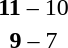<table style="text-align:center">
<tr>
<th width=200></th>
<th width=100></th>
<th width=200></th>
</tr>
<tr>
<td align=right><strong></strong></td>
<td><strong>11</strong> – 10</td>
<td align=left></td>
</tr>
<tr>
<td align=right><strong></strong></td>
<td><strong>9</strong> – 7</td>
<td align=left></td>
</tr>
</table>
